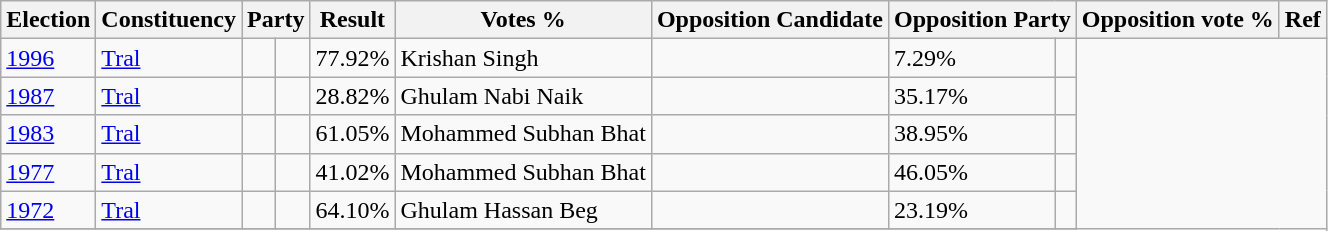<table class="wikitable sortable">
<tr>
<th>Election</th>
<th>Constituency</th>
<th colspan="2">Party</th>
<th>Result</th>
<th>Votes %</th>
<th>Opposition Candidate</th>
<th colspan="2">Opposition Party</th>
<th>Opposition vote %</th>
<th>Ref</th>
</tr>
<tr>
<td><a href='#'>1996</a></td>
<td><a href='#'>Tral</a></td>
<td></td>
<td></td>
<td>77.92%</td>
<td>Krishan Singh</td>
<td></td>
<td>7.29%</td>
<td></td>
</tr>
<tr>
<td><a href='#'>1987</a></td>
<td><a href='#'>Tral</a></td>
<td></td>
<td></td>
<td>28.82%</td>
<td>Ghulam Nabi Naik</td>
<td></td>
<td>35.17%</td>
<td></td>
</tr>
<tr>
<td><a href='#'>1983</a></td>
<td><a href='#'>Tral</a></td>
<td></td>
<td></td>
<td>61.05%</td>
<td>Mohammed Subhan Bhat</td>
<td></td>
<td>38.95%</td>
<td></td>
</tr>
<tr>
<td><a href='#'>1977</a></td>
<td><a href='#'>Tral</a></td>
<td></td>
<td></td>
<td>41.02%</td>
<td>Mohammed Subhan Bhat</td>
<td></td>
<td>46.05%</td>
<td></td>
</tr>
<tr>
<td><a href='#'>1972</a></td>
<td><a href='#'>Tral</a></td>
<td></td>
<td></td>
<td>64.10%</td>
<td>Ghulam Hassan Beg</td>
<td></td>
<td>23.19%</td>
<td></td>
</tr>
<tr>
</tr>
</table>
